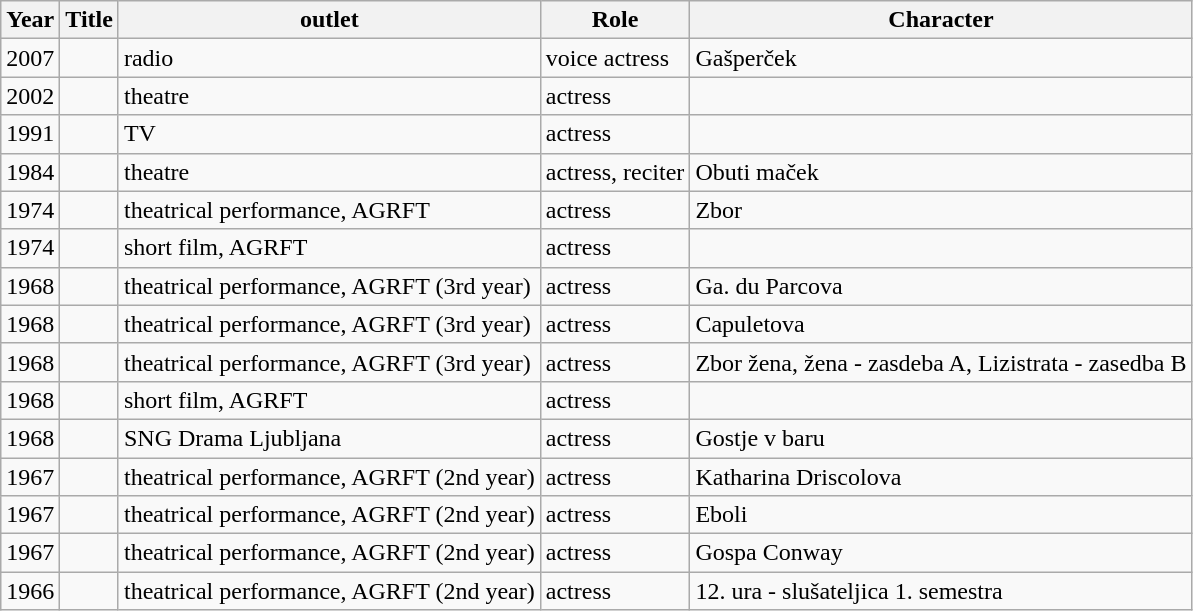<table class="wikitable sortable mw-collapsible">
<tr>
<th>Year</th>
<th>Title</th>
<th>outlet</th>
<th>Role</th>
<th>Character</th>
</tr>
<tr>
<td>2007</td>
<td></td>
<td>radio</td>
<td>voice actress</td>
<td>Gašperček</td>
</tr>
<tr>
<td>2002</td>
<td></td>
<td>theatre</td>
<td>actress</td>
<td></td>
</tr>
<tr>
<td>1991</td>
<td></td>
<td>TV</td>
<td>actress</td>
<td></td>
</tr>
<tr>
<td>1984</td>
<td></td>
<td>theatre</td>
<td>actress, reciter</td>
<td>Obuti maček</td>
</tr>
<tr>
<td>1974</td>
<td></td>
<td>theatrical performance, AGRFT</td>
<td>actress</td>
<td>Zbor</td>
</tr>
<tr>
<td>1974</td>
<td></td>
<td>short film, AGRFT</td>
<td>actress</td>
<td></td>
</tr>
<tr>
<td>1968</td>
<td></td>
<td>theatrical performance, AGRFT (3rd year)</td>
<td>actress</td>
<td>Ga. du Parcova</td>
</tr>
<tr>
<td>1968</td>
<td></td>
<td>theatrical performance, AGRFT (3rd year)</td>
<td>actress</td>
<td>Capuletova</td>
</tr>
<tr>
<td>1968</td>
<td></td>
<td>theatrical performance, AGRFT (3rd year)</td>
<td>actress</td>
<td>Zbor žena, žena - zasdeba A, Lizistrata - zasedba B</td>
</tr>
<tr>
<td>1968</td>
<td></td>
<td>short film, AGRFT</td>
<td>actress</td>
<td></td>
</tr>
<tr>
<td>1968</td>
<td></td>
<td>SNG Drama Ljubljana</td>
<td>actress</td>
<td>Gostje v baru</td>
</tr>
<tr>
<td>1967</td>
<td></td>
<td>theatrical performance, AGRFT (2nd year)</td>
<td>actress</td>
<td>Katharina Driscolova</td>
</tr>
<tr>
<td>1967</td>
<td></td>
<td>theatrical performance, AGRFT (2nd year)</td>
<td>actress</td>
<td>Eboli</td>
</tr>
<tr>
<td>1967</td>
<td></td>
<td>theatrical performance, AGRFT (2nd year)</td>
<td>actress</td>
<td>Gospa Conway</td>
</tr>
<tr>
<td>1966</td>
<td></td>
<td>theatrical performance, AGRFT (2nd year)</td>
<td>actress</td>
<td>12. ura - slušateljica 1. semestra</td>
</tr>
</table>
